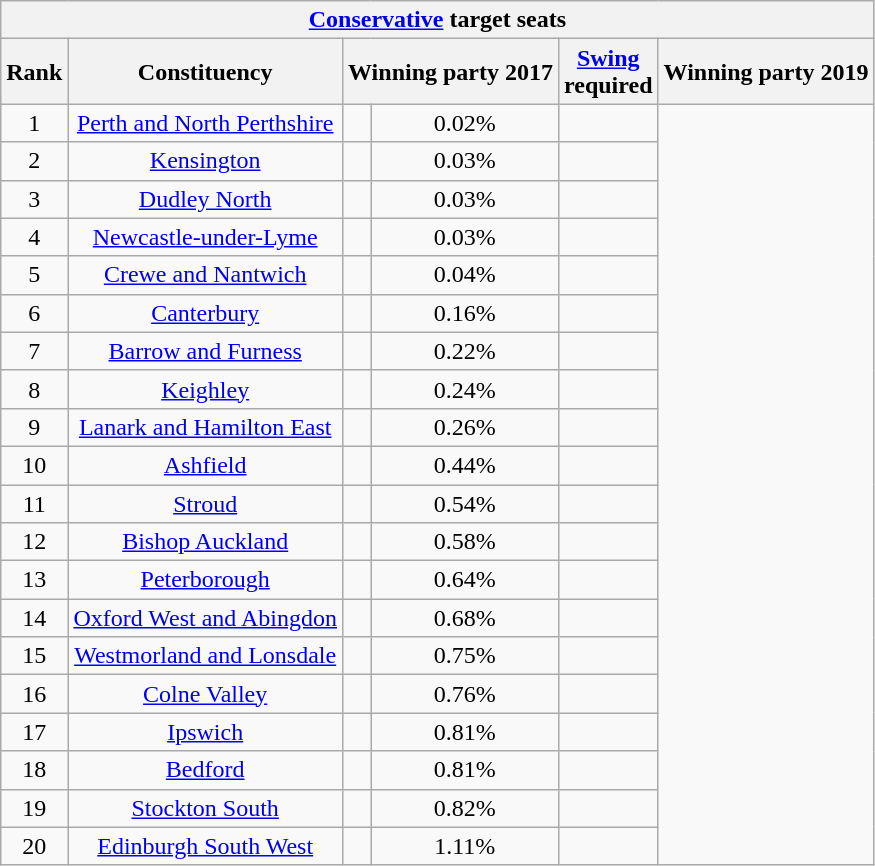<table class="wikitable plainrowheaders sortable" style="text-align:center">
<tr>
<th colspan=7><a href='#'>Conservative</a> target seats</th>
</tr>
<tr>
<th>Rank</th>
<th>Constituency</th>
<th colspan=2>Winning party 2017</th>
<th><a href='#'>Swing</a><br>required</th>
<th colspan=2>Winning party 2019</th>
</tr>
<tr>
<td>1</td>
<td><a href='#'>Perth and North Perthshire</a></td>
<td></td>
<td>0.02%</td>
<td></td>
</tr>
<tr>
<td>2</td>
<td><a href='#'>Kensington</a></td>
<td></td>
<td>0.03%</td>
<td></td>
</tr>
<tr>
<td>3</td>
<td><a href='#'>Dudley North</a></td>
<td></td>
<td>0.03%</td>
<td></td>
</tr>
<tr>
<td>4</td>
<td><a href='#'>Newcastle-under-Lyme</a></td>
<td></td>
<td>0.03%</td>
<td></td>
</tr>
<tr>
<td>5</td>
<td><a href='#'>Crewe and Nantwich</a></td>
<td></td>
<td>0.04%</td>
<td></td>
</tr>
<tr>
<td>6</td>
<td><a href='#'>Canterbury</a></td>
<td></td>
<td>0.16%</td>
<td></td>
</tr>
<tr>
<td>7</td>
<td><a href='#'>Barrow and Furness</a></td>
<td></td>
<td>0.22%</td>
<td></td>
</tr>
<tr>
<td>8</td>
<td><a href='#'>Keighley</a></td>
<td></td>
<td>0.24%</td>
<td></td>
</tr>
<tr>
<td>9</td>
<td><a href='#'>Lanark and Hamilton East</a></td>
<td></td>
<td>0.26%</td>
<td></td>
</tr>
<tr>
<td>10</td>
<td><a href='#'>Ashfield</a></td>
<td></td>
<td>0.44%</td>
<td></td>
</tr>
<tr>
<td>11</td>
<td><a href='#'>Stroud</a></td>
<td></td>
<td>0.54%</td>
<td></td>
</tr>
<tr>
<td>12</td>
<td><a href='#'>Bishop Auckland</a></td>
<td></td>
<td>0.58%</td>
<td></td>
</tr>
<tr>
<td>13</td>
<td><a href='#'>Peterborough</a></td>
<td></td>
<td>0.64%</td>
<td></td>
</tr>
<tr>
<td>14</td>
<td><a href='#'>Oxford West and Abingdon</a></td>
<td></td>
<td>0.68%</td>
<td></td>
</tr>
<tr>
<td>15</td>
<td><a href='#'>Westmorland and Lonsdale</a></td>
<td></td>
<td>0.75%</td>
<td></td>
</tr>
<tr>
<td>16</td>
<td><a href='#'>Colne Valley</a></td>
<td></td>
<td>0.76%</td>
<td></td>
</tr>
<tr>
<td>17</td>
<td><a href='#'>Ipswich</a></td>
<td></td>
<td>0.81%</td>
<td></td>
</tr>
<tr>
<td>18</td>
<td><a href='#'>Bedford</a></td>
<td></td>
<td>0.81%</td>
<td></td>
</tr>
<tr>
<td>19</td>
<td><a href='#'>Stockton South</a></td>
<td></td>
<td>0.82%</td>
<td></td>
</tr>
<tr>
<td>20</td>
<td><a href='#'>Edinburgh South West</a></td>
<td></td>
<td>1.11%</td>
<td></td>
</tr>
</table>
